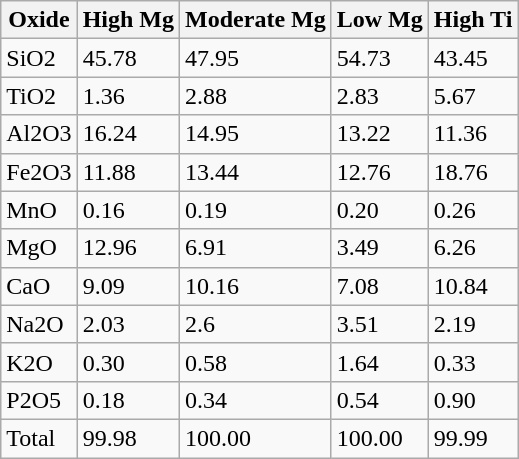<table class="wikitable">
<tr>
<th>Oxide</th>
<th>High Mg</th>
<th>Moderate Mg</th>
<th>Low Mg</th>
<th>High Ti</th>
</tr>
<tr>
<td>SiO2</td>
<td>45.78</td>
<td>47.95</td>
<td>54.73</td>
<td>43.45</td>
</tr>
<tr>
<td>TiO2</td>
<td>1.36</td>
<td>2.88</td>
<td>2.83</td>
<td>5.67</td>
</tr>
<tr>
<td>Al2O3</td>
<td>16.24</td>
<td>14.95</td>
<td>13.22</td>
<td>11.36</td>
</tr>
<tr>
<td>Fe2O3</td>
<td>11.88</td>
<td>13.44</td>
<td>12.76</td>
<td>18.76</td>
</tr>
<tr>
<td>MnO</td>
<td>0.16</td>
<td>0.19</td>
<td>0.20</td>
<td>0.26</td>
</tr>
<tr>
<td>MgO</td>
<td>12.96</td>
<td>6.91</td>
<td>3.49</td>
<td>6.26</td>
</tr>
<tr>
<td>CaO</td>
<td>9.09</td>
<td>10.16</td>
<td>7.08</td>
<td>10.84</td>
</tr>
<tr>
<td>Na2O</td>
<td>2.03</td>
<td>2.6</td>
<td>3.51</td>
<td>2.19</td>
</tr>
<tr>
<td>K2O</td>
<td>0.30</td>
<td>0.58</td>
<td>1.64</td>
<td>0.33</td>
</tr>
<tr>
<td>P2O5</td>
<td>0.18</td>
<td>0.34</td>
<td>0.54</td>
<td>0.90</td>
</tr>
<tr>
<td>Total</td>
<td>99.98</td>
<td>100.00</td>
<td>100.00</td>
<td>99.99</td>
</tr>
</table>
